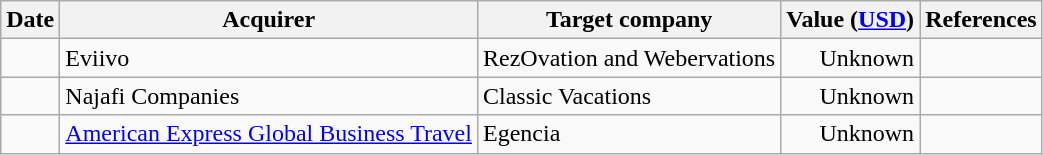<table class="wikitable sortable">
<tr>
<th>Date</th>
<th>Acquirer</th>
<th>Target company</th>
<th>Value (<a href='#'>USD</a>)</th>
<th>References</th>
</tr>
<tr>
<td></td>
<td>Eviivo</td>
<td>RezOvation and Webervations</td>
<td align="right">Unknown</td>
<td style="text-align:center;"></td>
</tr>
<tr>
<td></td>
<td>Najafi Companies</td>
<td>Classic Vacations</td>
<td align="right">Unknown</td>
<td style="text-align:center;"></td>
</tr>
<tr>
<td></td>
<td><a href='#'>American Express Global Business Travel</a></td>
<td>Egencia</td>
<td align="right">Unknown</td>
<td style="text-align:center;"></td>
</tr>
</table>
